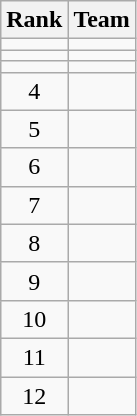<table class="wikitable" style="text-align:center;">
<tr>
<th>Rank</th>
<th>Team</th>
</tr>
<tr>
<td></td>
<td style="text-align:left"></td>
</tr>
<tr>
<td></td>
<td style="text-align:left"></td>
</tr>
<tr>
<td></td>
<td style="text-align:left"></td>
</tr>
<tr>
<td>4</td>
<td style="text-align:left"></td>
</tr>
<tr>
<td>5</td>
<td style="text-align:left"></td>
</tr>
<tr>
<td>6</td>
<td style="text-align:left"></td>
</tr>
<tr>
<td>7</td>
<td style="text-align:left"></td>
</tr>
<tr>
<td>8</td>
<td style="text-align:left"></td>
</tr>
<tr>
<td>9</td>
<td style="text-align:left"></td>
</tr>
<tr>
<td>10</td>
<td style="text-align:left"></td>
</tr>
<tr>
<td>11</td>
<td style="text-align:left"></td>
</tr>
<tr>
<td>12</td>
<td style="text-align:left"></td>
</tr>
</table>
